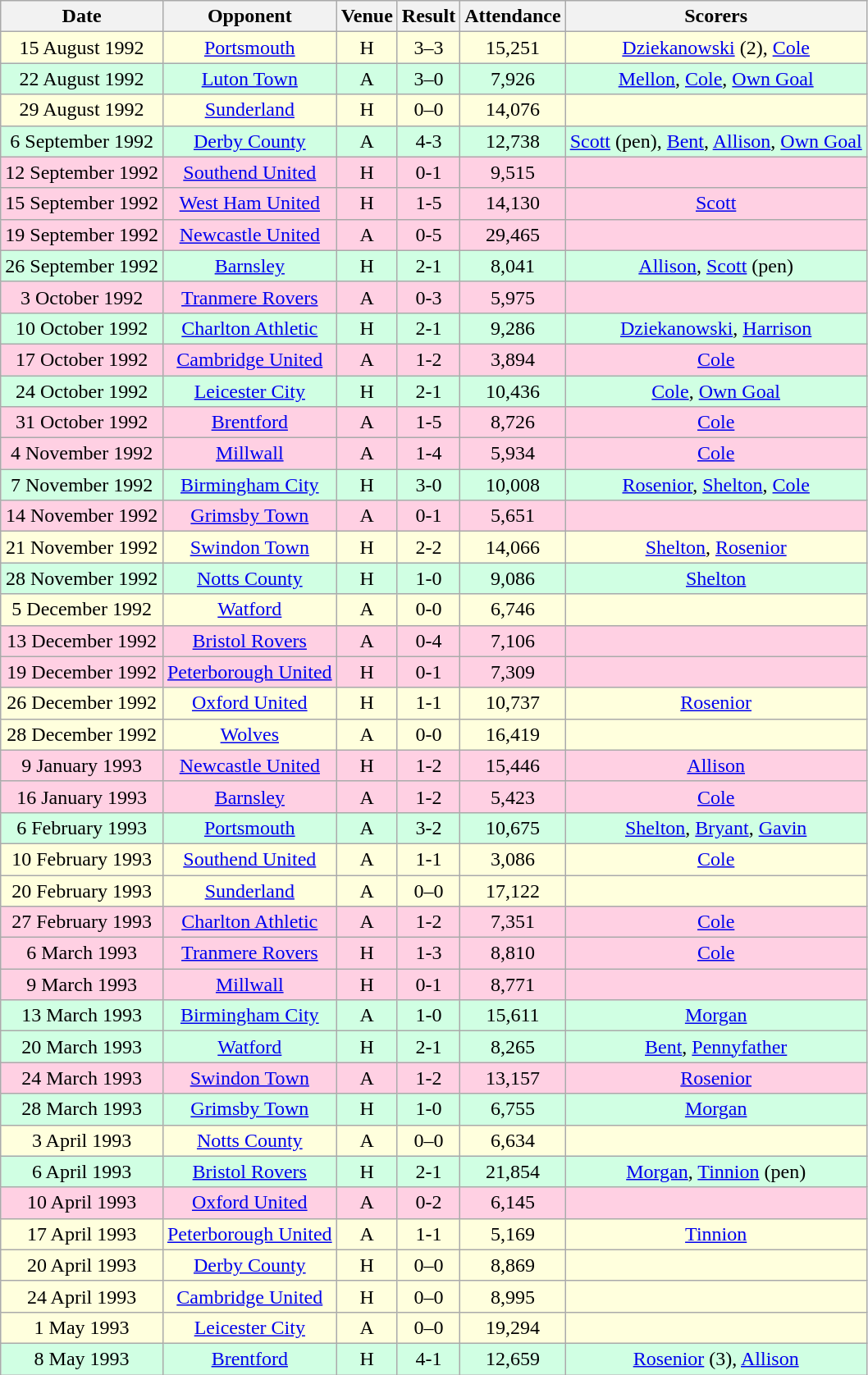<table class="wikitable sortable" style="font-size:100%; text-align:center">
<tr>
<th>Date</th>
<th>Opponent</th>
<th>Venue</th>
<th>Result</th>
<th>Attendance</th>
<th>Scorers</th>
</tr>
<tr style="background-color: #ffffdd;">
<td>15 August 1992</td>
<td><a href='#'>Portsmouth</a></td>
<td>H</td>
<td>3–3</td>
<td>15,251</td>
<td><a href='#'>Dziekanowski</a> (2), <a href='#'>Cole</a></td>
</tr>
<tr style="background-color: #d0ffe3;">
<td>22 August 1992</td>
<td><a href='#'>Luton Town</a></td>
<td>A</td>
<td>3–0</td>
<td>7,926</td>
<td><a href='#'>Mellon</a>, <a href='#'>Cole</a>, <a href='#'>Own Goal</a></td>
</tr>
<tr style="background-color: #ffffdd;">
<td>29 August 1992</td>
<td><a href='#'>Sunderland</a></td>
<td>H</td>
<td>0–0</td>
<td>14,076</td>
<td></td>
</tr>
<tr style="background-color: #d0ffe3;">
<td>6 September 1992</td>
<td><a href='#'>Derby County</a></td>
<td>A</td>
<td>4-3</td>
<td>12,738</td>
<td><a href='#'>Scott</a> (pen), <a href='#'>Bent</a>, <a href='#'>Allison</a>, <a href='#'>Own Goal</a></td>
</tr>
<tr style="background-color: #ffd0e3;">
<td>12 September 1992</td>
<td><a href='#'>Southend United</a></td>
<td>H</td>
<td>0-1</td>
<td>9,515</td>
<td></td>
</tr>
<tr style="background-color: #ffd0e3;">
<td>15 September 1992</td>
<td><a href='#'>West Ham United</a></td>
<td>H</td>
<td>1-5</td>
<td>14,130</td>
<td><a href='#'>Scott</a></td>
</tr>
<tr style="background-color: #ffd0e3;">
<td>19 September 1992</td>
<td><a href='#'>Newcastle United</a></td>
<td>A</td>
<td>0-5</td>
<td>29,465</td>
<td></td>
</tr>
<tr style="background-color: #d0ffe3;">
<td>26 September 1992</td>
<td><a href='#'>Barnsley</a></td>
<td>H</td>
<td>2-1</td>
<td>8,041</td>
<td><a href='#'>Allison</a>, <a href='#'>Scott</a> (pen)</td>
</tr>
<tr style="background-color: #ffd0e3;">
<td>3 October 1992</td>
<td><a href='#'>Tranmere Rovers</a></td>
<td>A</td>
<td>0-3</td>
<td>5,975</td>
<td></td>
</tr>
<tr style="background-color: #d0ffe3;">
<td>10 October 1992</td>
<td><a href='#'>Charlton Athletic</a></td>
<td>H</td>
<td>2-1</td>
<td>9,286</td>
<td><a href='#'>Dziekanowski</a>, <a href='#'>Harrison</a></td>
</tr>
<tr style="background-color: #ffd0e3;">
<td>17 October 1992</td>
<td><a href='#'>Cambridge United</a></td>
<td>A</td>
<td>1-2</td>
<td>3,894</td>
<td><a href='#'>Cole</a></td>
</tr>
<tr style="background-color: #d0ffe3;">
<td>24 October 1992</td>
<td><a href='#'>Leicester City</a></td>
<td>H</td>
<td>2-1</td>
<td>10,436</td>
<td><a href='#'>Cole</a>, <a href='#'>Own Goal</a></td>
</tr>
<tr style="background-color: #ffd0e3;">
<td>31 October 1992</td>
<td><a href='#'>Brentford</a></td>
<td>A</td>
<td>1-5</td>
<td>8,726</td>
<td><a href='#'>Cole</a></td>
</tr>
<tr style="background-color: #ffd0e3;">
<td>4 November 1992</td>
<td><a href='#'>Millwall</a></td>
<td>A</td>
<td>1-4</td>
<td>5,934</td>
<td><a href='#'>Cole</a></td>
</tr>
<tr style="background-color: #d0ffe3;">
<td>7 November 1992</td>
<td><a href='#'>Birmingham City</a></td>
<td>H</td>
<td>3-0</td>
<td>10,008</td>
<td><a href='#'>Rosenior</a>, <a href='#'>Shelton</a>, <a href='#'>Cole</a></td>
</tr>
<tr style="background-color: #ffd0e3;">
<td>14 November 1992</td>
<td><a href='#'>Grimsby Town</a></td>
<td>A</td>
<td>0-1</td>
<td>5,651</td>
<td></td>
</tr>
<tr style="background-color: #ffffdd;">
<td>21 November 1992</td>
<td><a href='#'>Swindon Town</a></td>
<td>H</td>
<td>2-2</td>
<td>14,066</td>
<td><a href='#'>Shelton</a>, <a href='#'>Rosenior</a></td>
</tr>
<tr style="background-color: #d0ffe3;">
<td>28 November 1992</td>
<td><a href='#'>Notts County</a></td>
<td>H</td>
<td>1-0</td>
<td>9,086</td>
<td><a href='#'>Shelton</a></td>
</tr>
<tr style="background-color: #ffffdd;">
<td>5 December 1992</td>
<td><a href='#'>Watford</a></td>
<td>A</td>
<td>0-0</td>
<td>6,746</td>
<td></td>
</tr>
<tr style="background-color: #ffd0e3;">
<td>13 December 1992</td>
<td><a href='#'>Bristol Rovers</a></td>
<td>A</td>
<td>0-4</td>
<td>7,106</td>
<td></td>
</tr>
<tr style="background-color: #ffd0e3;">
<td>19 December 1992</td>
<td><a href='#'>Peterborough United</a></td>
<td>H</td>
<td>0-1</td>
<td>7,309</td>
<td></td>
</tr>
<tr style="background-color: #ffffdd;">
<td>26 December 1992</td>
<td><a href='#'>Oxford United</a></td>
<td>H</td>
<td>1-1</td>
<td>10,737</td>
<td><a href='#'>Rosenior</a></td>
</tr>
<tr style="background-color: #ffffdd;">
<td>28 December 1992</td>
<td><a href='#'>Wolves</a></td>
<td>A</td>
<td>0-0</td>
<td>16,419</td>
<td></td>
</tr>
<tr style="background-color: #ffd0e3;">
<td>9 January 1993</td>
<td><a href='#'>Newcastle United</a></td>
<td>H</td>
<td>1-2</td>
<td>15,446</td>
<td><a href='#'>Allison</a></td>
</tr>
<tr style="background-color: #ffd0e3;">
<td>16 January 1993</td>
<td><a href='#'>Barnsley</a></td>
<td>A</td>
<td>1-2</td>
<td>5,423</td>
<td><a href='#'>Cole</a></td>
</tr>
<tr style="background-color: #d0ffe3;">
<td>6 February 1993</td>
<td><a href='#'>Portsmouth</a></td>
<td>A</td>
<td>3-2</td>
<td>10,675</td>
<td><a href='#'>Shelton</a>, <a href='#'>Bryant</a>, <a href='#'>Gavin</a></td>
</tr>
<tr style="background-color: #ffffdd;">
<td>10 February 1993</td>
<td><a href='#'>Southend United</a></td>
<td>A</td>
<td>1-1</td>
<td>3,086</td>
<td><a href='#'>Cole</a></td>
</tr>
<tr style="background-color: #ffffdd;">
<td>20 February 1993</td>
<td><a href='#'>Sunderland</a></td>
<td>A</td>
<td>0–0</td>
<td>17,122</td>
<td></td>
</tr>
<tr style="background-color: #ffd0e3;">
<td>27 February 1993</td>
<td><a href='#'>Charlton Athletic</a></td>
<td>A</td>
<td>1-2</td>
<td>7,351</td>
<td><a href='#'>Cole</a></td>
</tr>
<tr style="background-color: #ffd0e3;">
<td>6 March 1993</td>
<td><a href='#'>Tranmere Rovers</a></td>
<td>H</td>
<td>1-3</td>
<td>8,810</td>
<td><a href='#'>Cole</a></td>
</tr>
<tr style="background-color: #ffd0e3;">
<td>9 March 1993</td>
<td><a href='#'>Millwall</a></td>
<td>H</td>
<td>0-1</td>
<td>8,771</td>
<td></td>
</tr>
<tr style="background-color: #d0ffe3;">
<td>13 March 1993</td>
<td><a href='#'>Birmingham City</a></td>
<td>A</td>
<td>1-0</td>
<td>15,611</td>
<td><a href='#'>Morgan</a></td>
</tr>
<tr style="background-color: #d0ffe3;">
<td>20 March 1993</td>
<td><a href='#'>Watford</a></td>
<td>H</td>
<td>2-1</td>
<td>8,265</td>
<td><a href='#'>Bent</a>, <a href='#'>Pennyfather</a></td>
</tr>
<tr style="background-color: #ffd0e3;">
<td>24 March 1993</td>
<td><a href='#'>Swindon Town</a></td>
<td>A</td>
<td>1-2</td>
<td>13,157</td>
<td><a href='#'>Rosenior</a></td>
</tr>
<tr style="background-color: #d0ffe3;">
<td>28 March 1993</td>
<td><a href='#'>Grimsby Town</a></td>
<td>H</td>
<td>1-0</td>
<td>6,755</td>
<td><a href='#'>Morgan</a></td>
</tr>
<tr style="background-color: #ffffdd;">
<td>3 April 1993</td>
<td><a href='#'>Notts County</a></td>
<td>A</td>
<td>0–0</td>
<td>6,634</td>
<td></td>
</tr>
<tr style="background-color: #d0ffe3;">
<td>6 April 1993</td>
<td><a href='#'>Bristol Rovers</a></td>
<td>H</td>
<td>2-1</td>
<td>21,854</td>
<td><a href='#'>Morgan</a>, <a href='#'>Tinnion</a> (pen)</td>
</tr>
<tr style="background-color: #ffd0e3;">
<td>10 April 1993</td>
<td><a href='#'>Oxford United</a></td>
<td>A</td>
<td>0-2</td>
<td>6,145</td>
<td></td>
</tr>
<tr style="background-color: #ffffdd;">
<td>17 April 1993</td>
<td><a href='#'>Peterborough United</a></td>
<td>A</td>
<td>1-1</td>
<td>5,169</td>
<td><a href='#'>Tinnion</a></td>
</tr>
<tr style="background-color: #ffffdd;">
<td>20 April 1993</td>
<td><a href='#'>Derby County</a></td>
<td>H</td>
<td>0–0</td>
<td>8,869</td>
<td></td>
</tr>
<tr style="background-color: #ffffdd;">
<td>24 April 1993</td>
<td><a href='#'>Cambridge United</a></td>
<td>H</td>
<td>0–0</td>
<td>8,995</td>
<td></td>
</tr>
<tr style="background-color: #ffffdd;">
<td>1 May 1993</td>
<td><a href='#'>Leicester City</a></td>
<td>A</td>
<td>0–0</td>
<td>19,294</td>
<td></td>
</tr>
<tr style="background-color: #d0ffe3;">
<td>8 May 1993</td>
<td><a href='#'>Brentford</a></td>
<td>H</td>
<td>4-1</td>
<td>12,659</td>
<td><a href='#'>Rosenior</a> (3), <a href='#'>Allison</a></td>
</tr>
</table>
